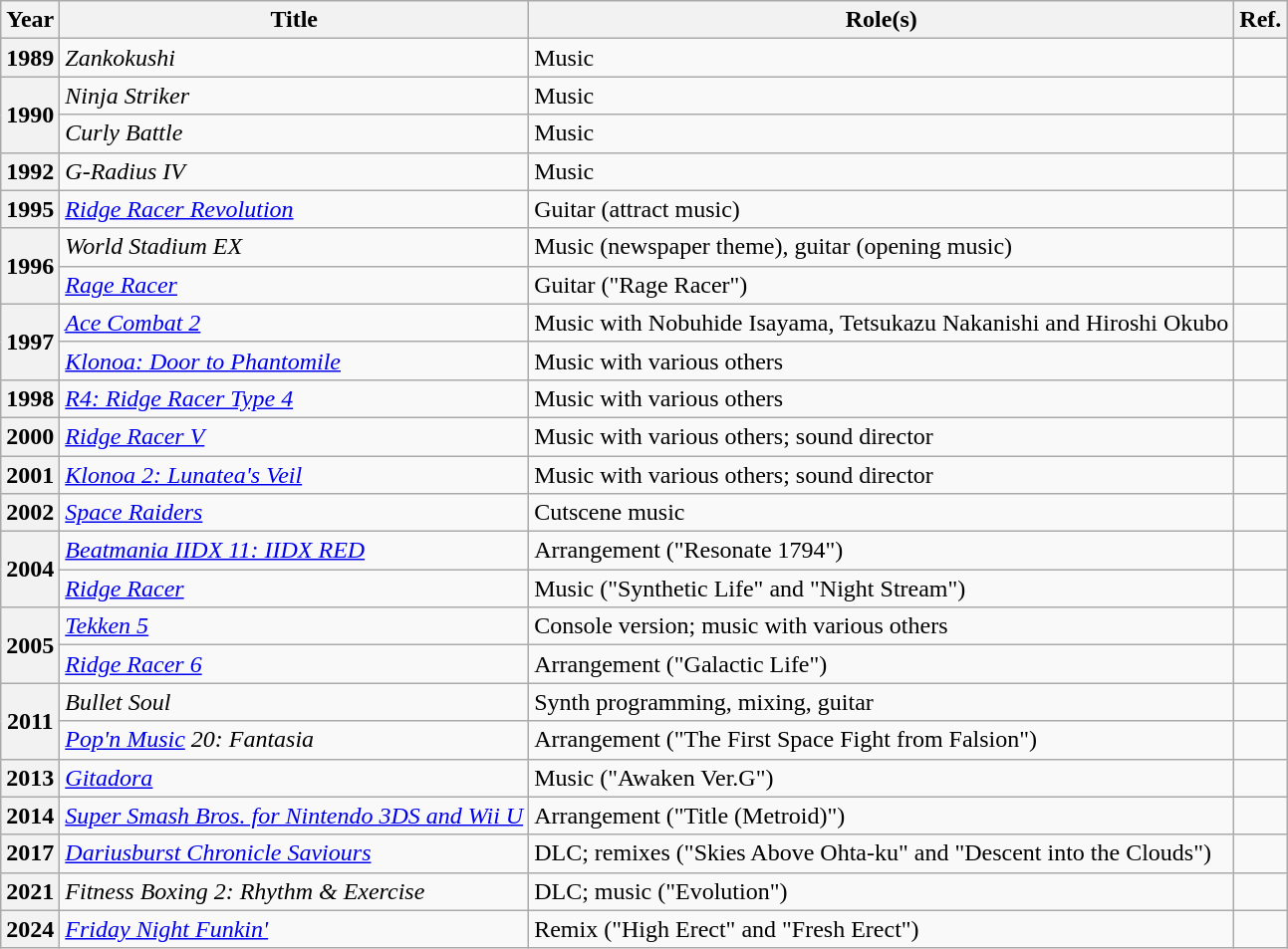<table class="wikitable sortable" width="auto">
<tr>
<th>Year</th>
<th>Title</th>
<th>Role(s)</th>
<th>Ref.</th>
</tr>
<tr>
<th rowspan="1">1989</th>
<td><em>Zankokushi</em></td>
<td>Music</td>
<td></td>
</tr>
<tr>
<th rowspan="2">1990</th>
<td><em>Ninja Striker</em></td>
<td>Music</td>
<td></td>
</tr>
<tr>
<td><em>Curly Battle</em></td>
<td>Music</td>
<td></td>
</tr>
<tr>
<th rowspan="1">1992</th>
<td><em>G-Radius IV</em></td>
<td>Music</td>
<td></td>
</tr>
<tr>
<th rowspan="1">1995</th>
<td><em><a href='#'>Ridge Racer Revolution</a></em></td>
<td>Guitar (attract music)</td>
<td></td>
</tr>
<tr>
<th rowspan="2">1996</th>
<td><em>World Stadium EX</em></td>
<td>Music (newspaper theme), guitar (opening music)</td>
<td></td>
</tr>
<tr>
<td><em><a href='#'>Rage Racer</a></em></td>
<td>Guitar ("Rage Racer")</td>
<td></td>
</tr>
<tr>
<th rowspan="2">1997</th>
<td><em><a href='#'>Ace Combat 2</a></em></td>
<td>Music with Nobuhide Isayama, Tetsukazu Nakanishi and Hiroshi Okubo</td>
<td></td>
</tr>
<tr>
<td><em><a href='#'>Klonoa: Door to Phantomile</a></em></td>
<td>Music with various others</td>
<td></td>
</tr>
<tr>
<th rowspan="1">1998</th>
<td><em><a href='#'>R4: Ridge Racer Type 4</a></em></td>
<td>Music with various others</td>
<td></td>
</tr>
<tr>
<th rowspan="1">2000</th>
<td><em><a href='#'>Ridge Racer V</a></em></td>
<td>Music with various others; sound director</td>
<td></td>
</tr>
<tr>
<th rowspan="1">2001</th>
<td><em><a href='#'>Klonoa 2: Lunatea's Veil</a></em></td>
<td>Music with various others; sound director</td>
<td></td>
</tr>
<tr>
<th rowspan="1">2002</th>
<td><em><a href='#'>Space Raiders</a></em></td>
<td>Cutscene music</td>
<td></td>
</tr>
<tr>
<th rowspan="2">2004</th>
<td><em><a href='#'>Beatmania IIDX 11: IIDX RED</a></em></td>
<td>Arrangement ("Resonate 1794")</td>
<td></td>
</tr>
<tr>
<td><em><a href='#'>Ridge Racer</a></em></td>
<td>Music ("Synthetic Life" and "Night Stream")</td>
<td></td>
</tr>
<tr>
<th rowspan="2">2005</th>
<td><em><a href='#'>Tekken 5</a></em></td>
<td>Console version; music with various others</td>
<td></td>
</tr>
<tr>
<td><em><a href='#'>Ridge Racer 6</a></em></td>
<td>Arrangement ("Galactic Life")</td>
<td></td>
</tr>
<tr>
<th rowspan="2">2011</th>
<td><em>Bullet Soul</em></td>
<td>Synth programming, mixing, guitar</td>
<td></td>
</tr>
<tr>
<td><em><a href='#'>Pop'n Music</a> 20: Fantasia</em></td>
<td>Arrangement ("The First Space Fight from Falsion")</td>
<td></td>
</tr>
<tr>
<th rowspan="1">2013</th>
<td><em><a href='#'>Gitadora</a></em></td>
<td>Music ("Awaken Ver.G")</td>
<td></td>
</tr>
<tr>
<th rowspan="1">2014</th>
<td><em><a href='#'>Super Smash Bros. for Nintendo 3DS and Wii U</a></em></td>
<td>Arrangement ("Title (Metroid)")</td>
<td></td>
</tr>
<tr>
<th rowspan="1">2017</th>
<td><em><a href='#'>Dariusburst Chronicle Saviours</a></em></td>
<td>DLC; remixes ("Skies Above Ohta-ku" and "Descent into the Clouds")</td>
<td></td>
</tr>
<tr>
<th rowspan="1">2021</th>
<td><em>Fitness Boxing 2: Rhythm & Exercise</em></td>
<td>DLC; music ("Evolution")</td>
<td></td>
</tr>
<tr>
<th rowspan="1">2024</th>
<td><em><a href='#'>Friday Night Funkin'</a></em></td>
<td>Remix ("High Erect" and "Fresh Erect")</td>
<td></td>
</tr>
</table>
